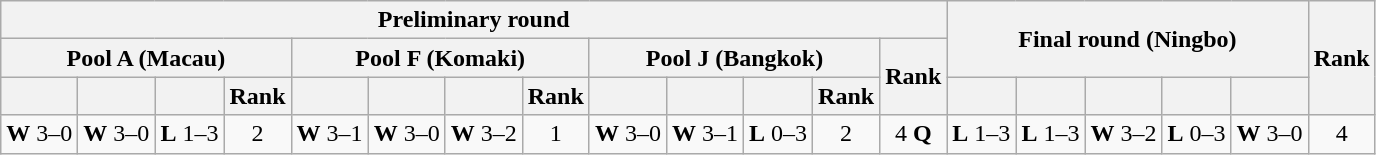<table class="wikitable" style="font-size:100%;">
<tr>
<th colspan=13>Preliminary round</th>
<th colspan=5 rowspan=2>Final round (Ningbo)</th>
<th rowspan=3>Rank</th>
</tr>
<tr>
<th colspan=4>Pool A (Macau)</th>
<th colspan=4>Pool F (Komaki)</th>
<th colspan=4>Pool J (Bangkok)</th>
<th rowspan=2>Rank</th>
</tr>
<tr>
<th></th>
<th></th>
<th></th>
<th>Rank</th>
<th></th>
<th></th>
<th></th>
<th>Rank</th>
<th></th>
<th></th>
<th></th>
<th>Rank</th>
<th></th>
<th></th>
<th></th>
<th></th>
<th></th>
</tr>
<tr align=center>
<td><strong>W</strong> 3–0</td>
<td><strong>W</strong> 3–0</td>
<td><strong>L</strong> 1–3</td>
<td>2</td>
<td><strong>W</strong> 3–1</td>
<td><strong>W</strong> 3–0</td>
<td><strong>W</strong> 3–2</td>
<td>1</td>
<td><strong>W</strong> 3–0</td>
<td><strong>W</strong> 3–1</td>
<td><strong>L</strong> 0–3</td>
<td>2</td>
<td>4 <strong>Q</strong></td>
<td><strong>L</strong> 1–3</td>
<td><strong>L</strong> 1–3</td>
<td><strong>W</strong> 3–2</td>
<td><strong>L</strong> 0–3</td>
<td><strong>W</strong> 3–0</td>
<td>4</td>
</tr>
</table>
